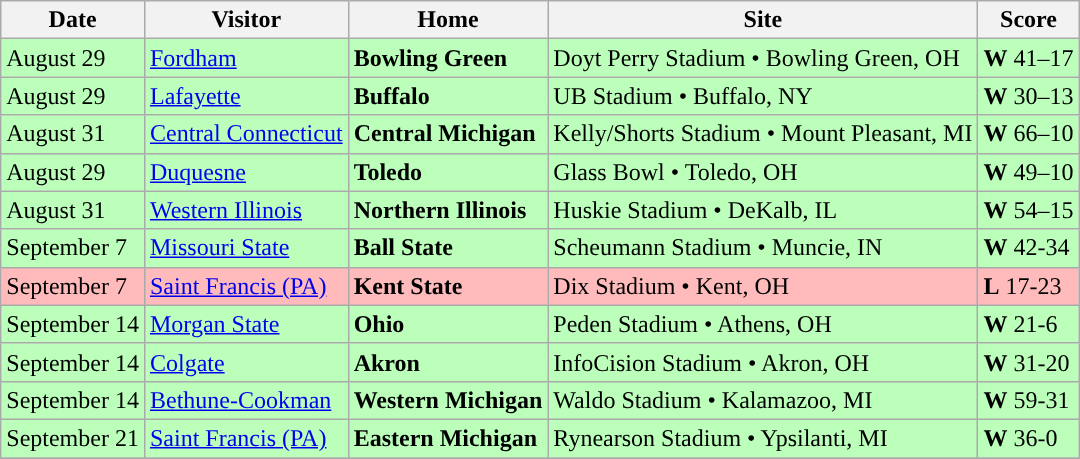<table class="wikitable">
<tr>
<th>Date</th>
<th>Visitor</th>
<th>Home</th>
<th>Site</th>
<th>Score</th>
</tr>
<tr style="background:#bfb;">
<td>August 29</td>
<td><a href='#'>Fordham</a></td>
<td><strong>Bowling Green</strong></td>
<td>Doyt Perry Stadium • Bowling Green, OH</td>
<td><strong>W</strong> 41–17</td>
</tr>
<tr style="background:#bfb;">
<td>August 29</td>
<td><a href='#'>Lafayette</a></td>
<td><strong>Buffalo</strong></td>
<td>UB Stadium • Buffalo, NY</td>
<td><strong>W</strong> 30–13</td>
</tr>
<tr style="background:#bfb;">
<td>August 31</td>
<td><a href='#'>Central Connecticut</a></td>
<td><strong>Central Michigan</strong></td>
<td>Kelly/Shorts Stadium • Mount Pleasant, MI</td>
<td><strong>W</strong> 66–10</td>
</tr>
<tr style="background:#bfb;">
<td>August 29</td>
<td><a href='#'>Duquesne</a></td>
<td><strong>Toledo</strong></td>
<td>Glass Bowl • Toledo, OH</td>
<td><strong>W</strong> 49–10</td>
</tr>
<tr style="background:#bfb;">
<td>August 31</td>
<td><a href='#'>Western Illinois</a></td>
<td><strong>Northern Illinois</strong></td>
<td>Huskie Stadium • DeKalb, IL</td>
<td><strong>W</strong> 54–15</td>
</tr>
<tr style="background:#bfb;">
<td>September 7</td>
<td><a href='#'>Missouri State</a></td>
<td><strong>Ball State</strong></td>
<td>Scheumann Stadium • Muncie, IN</td>
<td><strong>W</strong> 42-34</td>
</tr>
<tr style="background:#fbb;">
<td>September 7</td>
<td><a href='#'>Saint Francis (PA)</a></td>
<td><strong>Kent State</strong></td>
<td>Dix Stadium • Kent, OH</td>
<td><strong>L</strong> 17-23</td>
</tr>
<tr style="background:#bfb;">
<td>September 14</td>
<td><a href='#'>Morgan State</a></td>
<td><strong>Ohio</strong></td>
<td>Peden Stadium • Athens, OH</td>
<td><strong>W</strong> 21-6</td>
</tr>
<tr style="background:#bfb;">
<td>September 14</td>
<td><a href='#'>Colgate</a></td>
<td><strong>Akron</strong></td>
<td>InfoCision Stadium • Akron, OH</td>
<td><strong>W</strong> 31-20</td>
</tr>
<tr style="background:#bfb;">
<td>September 14</td>
<td><a href='#'>Bethune-Cookman</a></td>
<td><strong>Western Michigan</strong></td>
<td>Waldo Stadium • Kalamazoo, MI</td>
<td><strong>W</strong> 59-31</td>
</tr>
<tr style="background:#bfb;">
<td>September 21</td>
<td><a href='#'>Saint Francis (PA)</a></td>
<td><strong>Eastern Michigan</strong></td>
<td>Rynearson Stadium • Ypsilanti, MI</td>
<td><strong>W</strong> 36-0</td>
</tr>
<tr>
</tr>
</table>
